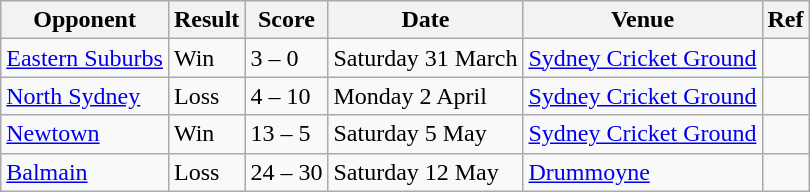<table class="wikitable" style="text-align:left;">
<tr>
<th>Opponent</th>
<th>Result</th>
<th>Score</th>
<th>Date</th>
<th>Venue</th>
<th>Ref</th>
</tr>
<tr>
<td> <a href='#'>Eastern Suburbs</a></td>
<td>Win</td>
<td>3 – 0</td>
<td>Saturday 31 March</td>
<td><a href='#'>Sydney Cricket Ground</a></td>
<td></td>
</tr>
<tr>
<td> <a href='#'>North Sydney</a></td>
<td>Loss</td>
<td>4 – 10</td>
<td>Monday 2 April</td>
<td><a href='#'>Sydney Cricket Ground</a></td>
<td></td>
</tr>
<tr>
<td> <a href='#'>Newtown</a></td>
<td>Win</td>
<td>13 – 5</td>
<td>Saturday 5 May</td>
<td><a href='#'>Sydney Cricket Ground</a></td>
<td></td>
</tr>
<tr>
<td> <a href='#'>Balmain</a></td>
<td>Loss</td>
<td>24 – 30</td>
<td>Saturday 12 May</td>
<td><a href='#'>Drummoyne</a></td>
<td></td>
</tr>
</table>
